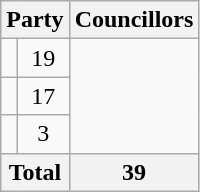<table class="wikitable">
<tr>
<th colspan=2>Party</th>
<th>Councillors</th>
</tr>
<tr>
<td></td>
<td align=center>19</td>
</tr>
<tr>
<td></td>
<td align=center>17</td>
</tr>
<tr>
<td></td>
<td align=center>3</td>
</tr>
<tr>
<th colspan=2>Total</th>
<th>39</th>
</tr>
</table>
